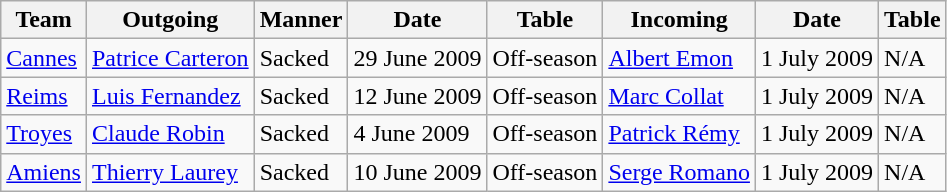<table class="wikitable">
<tr>
<th>Team</th>
<th>Outgoing</th>
<th>Manner</th>
<th>Date</th>
<th>Table</th>
<th>Incoming</th>
<th>Date</th>
<th>Table</th>
</tr>
<tr>
<td><a href='#'>Cannes</a></td>
<td> <a href='#'>Patrice Carteron</a></td>
<td>Sacked</td>
<td>29 June 2009</td>
<td>Off-season</td>
<td> <a href='#'>Albert Emon</a></td>
<td>1 July 2009</td>
<td>N/A</td>
</tr>
<tr>
<td><a href='#'>Reims</a></td>
<td> <a href='#'>Luis Fernandez</a></td>
<td>Sacked</td>
<td>12 June 2009</td>
<td>Off-season</td>
<td> <a href='#'>Marc Collat</a></td>
<td>1 July 2009</td>
<td>N/A</td>
</tr>
<tr>
<td><a href='#'>Troyes</a></td>
<td> <a href='#'>Claude Robin</a></td>
<td>Sacked</td>
<td>4 June 2009</td>
<td>Off-season</td>
<td> <a href='#'>Patrick Rémy</a></td>
<td>1 July 2009</td>
<td>N/A</td>
</tr>
<tr>
<td><a href='#'>Amiens</a></td>
<td> <a href='#'>Thierry Laurey</a></td>
<td>Sacked</td>
<td>10 June 2009</td>
<td>Off-season</td>
<td> <a href='#'>Serge Romano</a></td>
<td>1 July 2009</td>
<td>N/A</td>
</tr>
</table>
